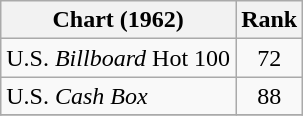<table class="wikitable">
<tr>
<th>Chart (1962)</th>
<th style="text-align:center;">Rank</th>
</tr>
<tr>
<td>U.S. <em>Billboard</em> Hot 100</td>
<td style="text-align:center;">72</td>
</tr>
<tr>
<td>U.S. <em>Cash Box</em> </td>
<td style="text-align:center;">88</td>
</tr>
<tr>
</tr>
</table>
